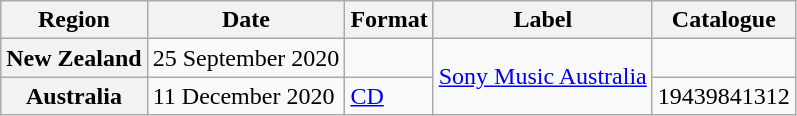<table class="wikitable plainrowheaders">
<tr>
<th>Region</th>
<th>Date</th>
<th>Format</th>
<th>Label</th>
<th>Catalogue</th>
</tr>
<tr>
<th scope="row">New Zealand</th>
<td>25 September 2020</td>
<td></td>
<td rowspan="2"><a href='#'>Sony Music Australia</a></td>
<td></td>
</tr>
<tr>
<th scope="row">Australia</th>
<td>11 December 2020</td>
<td><a href='#'>CD</a></td>
<td>19439841312</td>
</tr>
</table>
